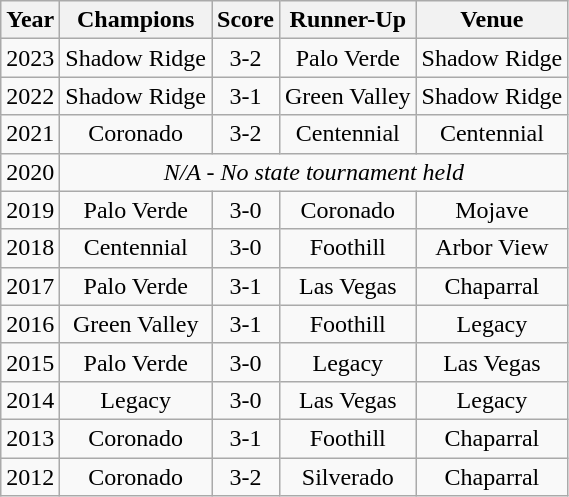<table class="wikitable" style="text-align:center">
<tr>
<th>Year</th>
<th>Champions</th>
<th>Score</th>
<th>Runner-Up</th>
<th>Venue</th>
</tr>
<tr>
<td>2023</td>
<td>Shadow Ridge</td>
<td>3-2</td>
<td>Palo Verde</td>
<td>Shadow Ridge</td>
</tr>
<tr>
<td>2022</td>
<td>Shadow Ridge</td>
<td>3-1</td>
<td>Green Valley</td>
<td>Shadow Ridge</td>
</tr>
<tr>
<td>2021</td>
<td>Coronado</td>
<td>3-2</td>
<td>Centennial</td>
<td>Centennial</td>
</tr>
<tr>
<td>2020</td>
<td colspan="4"><em>N/A - No state tournament held</em></td>
</tr>
<tr>
<td>2019</td>
<td>Palo Verde</td>
<td>3-0</td>
<td>Coronado</td>
<td>Mojave</td>
</tr>
<tr>
<td>2018</td>
<td>Centennial</td>
<td>3-0</td>
<td>Foothill</td>
<td>Arbor View</td>
</tr>
<tr>
<td>2017</td>
<td>Palo Verde</td>
<td>3-1</td>
<td>Las Vegas</td>
<td>Chaparral</td>
</tr>
<tr>
<td>2016</td>
<td>Green Valley</td>
<td>3-1</td>
<td>Foothill</td>
<td>Legacy</td>
</tr>
<tr>
<td>2015</td>
<td>Palo Verde</td>
<td>3-0</td>
<td>Legacy</td>
<td>Las Vegas</td>
</tr>
<tr>
<td>2014</td>
<td>Legacy</td>
<td>3-0</td>
<td>Las Vegas</td>
<td>Legacy</td>
</tr>
<tr>
<td>2013</td>
<td>Coronado</td>
<td>3-1</td>
<td>Foothill</td>
<td>Chaparral</td>
</tr>
<tr>
<td>2012</td>
<td>Coronado</td>
<td>3-2</td>
<td>Silverado</td>
<td>Chaparral</td>
</tr>
</table>
